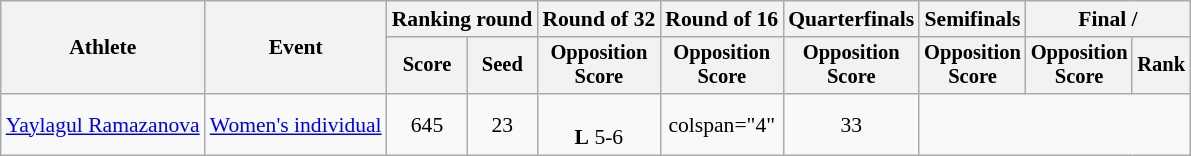<table class="wikitable" style="text-align:center; font-size:90%">
<tr>
<th rowspan="2">Athlete</th>
<th rowspan="2">Event</th>
<th colspan="2">Ranking round</th>
<th>Round of 32</th>
<th>Round of 16</th>
<th>Quarterfinals</th>
<th>Semifinals</th>
<th colspan="2">Final / </th>
</tr>
<tr style="font-size:95%">
<th>Score</th>
<th>Seed</th>
<th>Opposition<br>Score</th>
<th>Opposition<br>Score</th>
<th>Opposition<br>Score</th>
<th>Opposition<br>Score</th>
<th>Opposition<br>Score</th>
<th>Rank</th>
</tr>
<tr>
<td align="left"><a href='#'>Yaylagul Ramazanova</a></td>
<td align="left"><a href='#'>Women's individual</a></td>
<td>645</td>
<td>23</td>
<td><br><strong>L</strong> 5-6</td>
<td>colspan="4" </td>
<td>33</td>
</tr>
</table>
